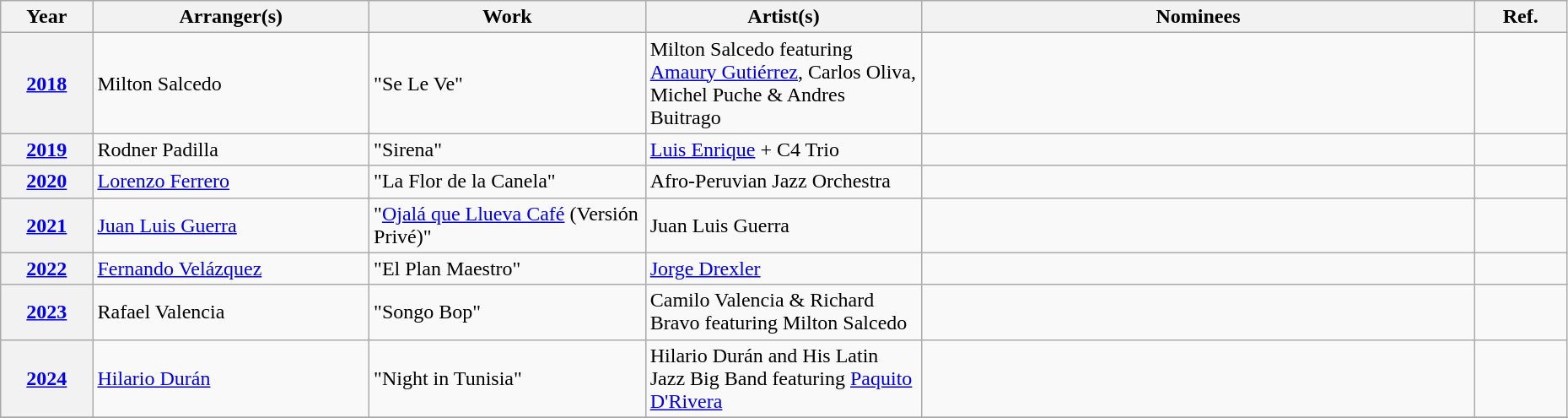<table class="wikitable plainrowheaders sortable" style="width:98%">
<tr>
<th scope="col" width="5%">Year</th>
<th scope="col" width="15%">Arranger(s)</th>
<th scope="col" width="15%">Work</th>
<th scope="col" width="15%">Artist(s)</th>
<th scope="col" class="unsortable" width="30%">Nominees</th>
<th scope="col" class="unsortable" width="5%">Ref.</th>
</tr>
<tr>
<th style="text-align:center;"><a href='#'>2018</a></th>
<td scope="row">Milton Salcedo</td>
<td scope="row">"Se Le Ve"</td>
<td scope="row">Milton Salcedo featuring <a href='#'>Amaury Gutiérrez</a>, Carlos Oliva, Michel Puche & Andres Buitrago</td>
<td></td>
<td></td>
</tr>
<tr>
<th style="text-align:center;"><a href='#'>2019</a></th>
<td scope="row">Rodner Padilla</td>
<td scope="row">"Sirena"</td>
<td scope="row"><a href='#'>Luis Enrique</a> + C4 Trio</td>
<td></td>
<td></td>
</tr>
<tr>
<th style="text-align:center;"><a href='#'>2020</a></th>
<td scope="row"><a href='#'>Lorenzo Ferrero</a></td>
<td scope="row">"La Flor de la Canela"</td>
<td scope="row">Afro-Peruvian Jazz Orchestra</td>
<td></td>
<td></td>
</tr>
<tr>
<th style="text-align:center;"><a href='#'>2021</a></th>
<td><a href='#'>Juan Luis Guerra</a></td>
<td>"<a href='#'>Ojalá que Llueva Café</a> (Versión Privé)"</td>
<td>Juan Luis Guerra</td>
<td></td>
<td></td>
</tr>
<tr>
<th style="text-align:center;" scope="row"><a href='#'><strong>2022</strong></a></th>
<td><a href='#'>Fernando Velázquez</a></td>
<td>"El Plan Maestro"</td>
<td><a href='#'>Jorge Drexler</a></td>
<td></td>
<td style="text-align:center;"></td>
</tr>
<tr>
<th style="text-align:center;" scope="row"><a href='#'><strong>2023</strong></a></th>
<td>Rafael Valencia</td>
<td>"Songo Bop"</td>
<td>Camilo Valencia & Richard Bravo featuring Milton Salcedo</td>
<td></td>
<td style="text-align:center;"></td>
</tr>
<tr>
<th style="text-align:center;" scope="row"><a href='#'><strong>2024</strong></a></th>
<td><a href='#'>Hilario Durán</a></td>
<td>"Night in Tunisia"</td>
<td>Hilario Durán and His Latin Jazz Big Band featuring <a href='#'>Paquito D'Rivera</a></td>
<td></td>
<td align="center"></td>
</tr>
<tr>
</tr>
</table>
